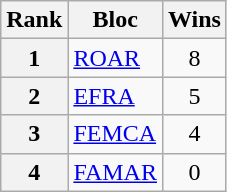<table class="wikitable">
<tr>
<th>Rank</th>
<th>Bloc</th>
<th>Wins</th>
</tr>
<tr>
<th>1</th>
<td><a href='#'>ROAR</a></td>
<td style="text-align:center;">8</td>
</tr>
<tr>
<th>2</th>
<td><a href='#'>EFRA</a></td>
<td style="text-align:center;">5</td>
</tr>
<tr>
<th>3</th>
<td><a href='#'>FEMCA</a></td>
<td style="text-align:center;">4</td>
</tr>
<tr>
<th>4</th>
<td><a href='#'>FAMAR</a></td>
<td style="text-align:center;">0</td>
</tr>
</table>
